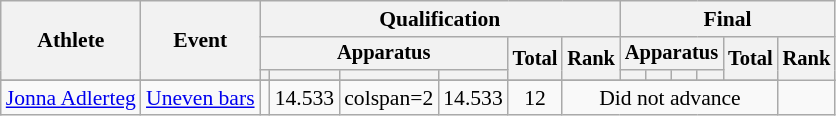<table class="wikitable" style="font-size:90%">
<tr>
<th rowspan=3>Athlete</th>
<th rowspan=3>Event</th>
<th colspan=6>Qualification</th>
<th colspan=6>Final</th>
</tr>
<tr style="font-size:95%">
<th colspan=4>Apparatus</th>
<th rowspan=2>Total</th>
<th rowspan=2>Rank</th>
<th colspan=4>Apparatus</th>
<th rowspan=2>Total</th>
<th rowspan=2>Rank</th>
</tr>
<tr style="font-size:95%">
<th></th>
<th></th>
<th></th>
<th></th>
<th></th>
<th></th>
<th></th>
<th></th>
</tr>
<tr style="font-size:95%">
</tr>
<tr align=center>
<td align=left><a href='#'>Jonna Adlerteg</a></td>
<td align=left><a href='#'>Uneven bars</a></td>
<td></td>
<td>14.533</td>
<td>colspan=2 </td>
<td>14.533</td>
<td>12</td>
<td colspan=6>Did not advance</td>
</tr>
</table>
